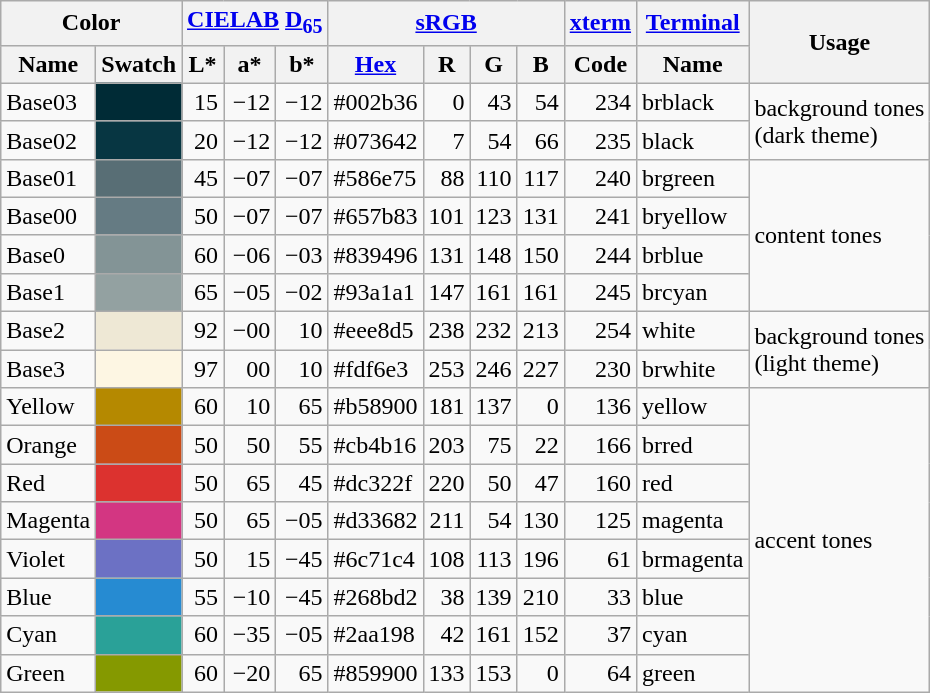<table class="wikitable mw-datatable">
<tr>
<th colspan=2>Color</th>
<th colspan=3><a href='#'>CIELAB</a> <a href='#'>D<sub>65</sub></a></th>
<th colspan=4><a href='#'>sRGB</a></th>
<th colspan=1><a href='#'>xterm</a></th>
<th colspan=1><a href='#'>Terminal</a></th>
<th rowspan=2>Usage</th>
</tr>
<tr>
<th>Name</th>
<th>Swatch</th>
<th>L*</th>
<th>a*</th>
<th>b*</th>
<th><a href='#'>Hex</a></th>
<th>R</th>
<th>G</th>
<th>B</th>
<th>Code</th>
<th>Name</th>
</tr>
<tr>
<td>Base03</td>
<td style="background:#002b36"></td>
<td align=right>15</td>
<td align=right>−12</td>
<td align=right>−12</td>
<td>#002b36</td>
<td align=right>0</td>
<td align=right>43</td>
<td align=right>54</td>
<td align=right>234</td>
<td>brblack</td>
<td rowspan=2>background tones<br>(dark theme)</td>
</tr>
<tr>
<td>Base02</td>
<td style="background:#073642"></td>
<td align=right>20</td>
<td align=right>−12</td>
<td align=right>−12</td>
<td>#073642</td>
<td align=right>7</td>
<td align=right>54</td>
<td align=right>66</td>
<td align=right>235</td>
<td>black</td>
</tr>
<tr>
<td>Base01</td>
<td style="background:#586e75"></td>
<td align=right>45</td>
<td align=right>−07</td>
<td align=right>−07</td>
<td>#586e75</td>
<td align=right>88</td>
<td align=right>110</td>
<td align=right>117</td>
<td align=right>240</td>
<td>brgreen</td>
<td rowspan=4>content tones</td>
</tr>
<tr>
<td>Base00</td>
<td style="background:#657b83"></td>
<td align=right>50</td>
<td align=right>−07</td>
<td align=right>−07</td>
<td>#657b83</td>
<td align=right>101</td>
<td align=right>123</td>
<td align=right>131</td>
<td align=right>241</td>
<td>bryellow</td>
</tr>
<tr>
<td>Base0</td>
<td style="background:#839496"></td>
<td align=right>60</td>
<td align=right>−06</td>
<td align=right>−03</td>
<td>#839496</td>
<td align=right>131</td>
<td align=right>148</td>
<td align=right>150</td>
<td align=right>244</td>
<td>brblue</td>
</tr>
<tr>
<td>Base1</td>
<td style="background:#93a1a1"></td>
<td align=right>65</td>
<td align=right>−05</td>
<td align=right>−02</td>
<td>#93a1a1</td>
<td align=right>147</td>
<td align=right>161</td>
<td align=right>161</td>
<td align=right>245</td>
<td>brcyan</td>
</tr>
<tr>
<td>Base2</td>
<td style="background:#eee8d5"></td>
<td align=right>92</td>
<td align=right>−00</td>
<td align=right>10</td>
<td>#eee8d5</td>
<td align=right>238</td>
<td align=right>232</td>
<td align=right>213</td>
<td align=right>254</td>
<td>white</td>
<td rowspan=2>background tones<br>(light theme)</td>
</tr>
<tr>
<td>Base3</td>
<td style="background:#fdf6e3"></td>
<td align=right>97</td>
<td align=right>00</td>
<td align=right>10</td>
<td>#fdf6e3</td>
<td align=right>253</td>
<td align=right>246</td>
<td align=right>227</td>
<td align=right>230</td>
<td>brwhite</td>
</tr>
<tr>
<td>Yellow</td>
<td style="background:#b58900"></td>
<td align=right>60</td>
<td align=right>10</td>
<td align=right>65</td>
<td>#b58900</td>
<td align=right>181</td>
<td align=right>137</td>
<td align=right>0</td>
<td align=right>136</td>
<td>yellow</td>
<td rowspan=8>accent tones</td>
</tr>
<tr>
<td>Orange</td>
<td style="background:#cb4b16"></td>
<td align=right>50</td>
<td align=right>50</td>
<td align=right>55</td>
<td>#cb4b16</td>
<td align=right>203</td>
<td align=right>75</td>
<td align=right>22</td>
<td align=right>166</td>
<td>brred</td>
</tr>
<tr>
<td>Red</td>
<td style="background:#dc322f"></td>
<td align=right>50</td>
<td align=right>65</td>
<td align=right>45</td>
<td>#dc322f</td>
<td align=right>220</td>
<td align=right>50</td>
<td align=right>47</td>
<td align=right>160</td>
<td>red</td>
</tr>
<tr>
<td>Magenta</td>
<td style="background:#d33682"></td>
<td align=right>50</td>
<td align=right>65</td>
<td align=right>−05</td>
<td>#d33682</td>
<td align=right>211</td>
<td align=right>54</td>
<td align=right>130</td>
<td align=right>125</td>
<td>magenta</td>
</tr>
<tr>
<td>Violet</td>
<td style="background:#6c71c4"></td>
<td align=right>50</td>
<td align=right>15</td>
<td align=right>−45</td>
<td>#6c71c4</td>
<td align=right>108</td>
<td align=right>113</td>
<td align=right>196</td>
<td align=right>61</td>
<td>brmagenta</td>
</tr>
<tr>
<td>Blue</td>
<td style="background:#268bd2"></td>
<td align=right>55</td>
<td align=right>−10</td>
<td align=right>−45</td>
<td>#268bd2</td>
<td align=right>38</td>
<td align=right>139</td>
<td align=right>210</td>
<td align=right>33</td>
<td>blue</td>
</tr>
<tr>
<td>Cyan</td>
<td style="background:#2aa198"></td>
<td align=right>60</td>
<td align=right>−35</td>
<td align=right>−05</td>
<td>#2aa198</td>
<td align=right>42</td>
<td align=right>161</td>
<td align=right>152</td>
<td align=right>37</td>
<td>cyan</td>
</tr>
<tr>
<td>Green</td>
<td style="background:#859900"></td>
<td align=right>60</td>
<td align=right>−20</td>
<td align=right>65</td>
<td>#859900</td>
<td align=right>133</td>
<td align=right>153</td>
<td align=right>0</td>
<td align=right>64</td>
<td>green</td>
</tr>
</table>
